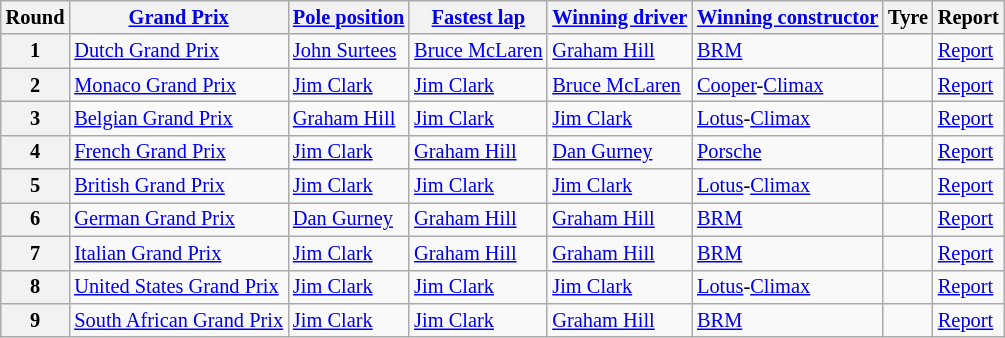<table class="wikitable" style="font-size:85%">
<tr>
<th>Round</th>
<th><a href='#'>Grand Prix</a></th>
<th><a href='#'>Pole position</a></th>
<th><a href='#'>Fastest lap</a></th>
<th><a href='#'>Winning driver</a></th>
<th><a href='#'>Winning constructor</a></th>
<th>Tyre</th>
<th>Report</th>
</tr>
<tr>
<th>1</th>
<td> <a href='#'>Dutch Grand Prix</a></td>
<td> <a href='#'>John Surtees</a></td>
<td> <a href='#'>Bruce McLaren</a></td>
<td> <a href='#'>Graham Hill</a></td>
<td> <a href='#'>BRM</a></td>
<td></td>
<td><a href='#'>Report</a></td>
</tr>
<tr>
<th>2</th>
<td> <a href='#'>Monaco Grand Prix</a></td>
<td> <a href='#'>Jim Clark</a></td>
<td> <a href='#'>Jim Clark</a></td>
<td> <a href='#'>Bruce McLaren</a></td>
<td> <a href='#'>Cooper</a>-<a href='#'>Climax</a></td>
<td></td>
<td><a href='#'>Report</a></td>
</tr>
<tr>
<th>3</th>
<td> <a href='#'>Belgian Grand Prix</a></td>
<td> <a href='#'>Graham Hill</a></td>
<td> <a href='#'>Jim Clark</a></td>
<td> <a href='#'>Jim Clark</a></td>
<td> <a href='#'>Lotus</a>-<a href='#'>Climax</a></td>
<td></td>
<td><a href='#'>Report</a></td>
</tr>
<tr>
<th>4</th>
<td> <a href='#'>French Grand Prix</a></td>
<td> <a href='#'>Jim Clark</a></td>
<td> <a href='#'>Graham Hill</a></td>
<td> <a href='#'>Dan Gurney</a></td>
<td> <a href='#'>Porsche</a></td>
<td></td>
<td><a href='#'>Report</a></td>
</tr>
<tr>
<th>5</th>
<td> <a href='#'>British Grand Prix</a></td>
<td> <a href='#'>Jim Clark</a></td>
<td> <a href='#'>Jim Clark</a></td>
<td> <a href='#'>Jim Clark</a></td>
<td> <a href='#'>Lotus</a>-<a href='#'>Climax</a></td>
<td></td>
<td><a href='#'>Report</a></td>
</tr>
<tr>
<th>6</th>
<td> <a href='#'>German Grand Prix</a></td>
<td> <a href='#'>Dan Gurney</a></td>
<td> <a href='#'>Graham Hill</a></td>
<td> <a href='#'>Graham Hill</a></td>
<td> <a href='#'>BRM</a></td>
<td></td>
<td><a href='#'>Report</a></td>
</tr>
<tr>
<th>7</th>
<td> <a href='#'>Italian Grand Prix</a></td>
<td> <a href='#'>Jim Clark</a></td>
<td> <a href='#'>Graham Hill</a></td>
<td> <a href='#'>Graham Hill</a></td>
<td> <a href='#'>BRM</a></td>
<td></td>
<td><a href='#'>Report</a></td>
</tr>
<tr>
<th>8</th>
<td> <a href='#'>United States Grand Prix</a></td>
<td> <a href='#'>Jim Clark</a></td>
<td> <a href='#'>Jim Clark</a></td>
<td> <a href='#'>Jim Clark</a></td>
<td> <a href='#'>Lotus</a>-<a href='#'>Climax</a></td>
<td></td>
<td><a href='#'>Report</a></td>
</tr>
<tr>
<th>9</th>
<td> <a href='#'>South African Grand Prix</a></td>
<td> <a href='#'>Jim Clark</a></td>
<td> <a href='#'>Jim Clark</a></td>
<td> <a href='#'>Graham Hill</a></td>
<td>  <a href='#'>BRM</a></td>
<td></td>
<td><a href='#'>Report</a></td>
</tr>
</table>
